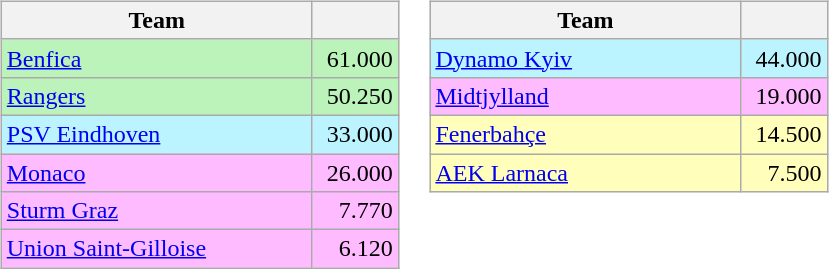<table>
<tr valign=top>
<td><br><table class="wikitable">
<tr>
<th width=200>Team</th>
<th width=50></th>
</tr>
<tr bgcolor=#BBF3BB>
<td> <a href='#'>Benfica</a></td>
<td align=right>61.000</td>
</tr>
<tr bgcolor=#BBF3BB>
<td> <a href='#'>Rangers</a></td>
<td align=right>50.250</td>
</tr>
<tr bgcolor=#BBF3FF>
<td> <a href='#'>PSV Eindhoven</a></td>
<td align=right>33.000</td>
</tr>
<tr bgcolor=#FFBBFF>
<td> <a href='#'>Monaco</a></td>
<td align=right>26.000</td>
</tr>
<tr bgcolor=#FFBBFF>
<td> <a href='#'>Sturm Graz</a></td>
<td align=right>7.770</td>
</tr>
<tr bgcolor=#FFBBFF>
<td> <a href='#'>Union Saint-Gilloise</a></td>
<td align=right>6.120</td>
</tr>
</table>
</td>
<td><br><table class="wikitable">
<tr>
<th width=200>Team</th>
<th width=50></th>
</tr>
<tr bgcolor=#BBF3FF>
<td> <a href='#'>Dynamo Kyiv</a></td>
<td align=right>44.000</td>
</tr>
<tr bgcolor=#FFBBFF>
<td> <a href='#'>Midtjylland</a></td>
<td align=right>19.000</td>
</tr>
<tr bgcolor=#FFFFBB>
<td> <a href='#'>Fenerbahçe</a></td>
<td align=right>14.500</td>
</tr>
<tr bgcolor=#FFFFBB>
<td> <a href='#'>AEK Larnaca</a></td>
<td align=right>7.500</td>
</tr>
</table>
</td>
</tr>
</table>
